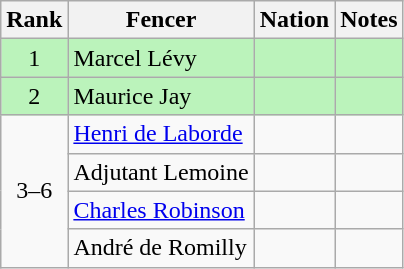<table class="wikitable sortable" style="text-align:center">
<tr>
<th>Rank</th>
<th>Fencer</th>
<th>Nation</th>
<th>Notes</th>
</tr>
<tr bgcolor=bbf3bb>
<td>1</td>
<td align=left>Marcel Lévy</td>
<td align=left></td>
<td></td>
</tr>
<tr bgcolor=bbf3bb>
<td>2</td>
<td align=left>Maurice Jay</td>
<td align=left></td>
<td></td>
</tr>
<tr>
<td rowspan=4 align=center>3–6</td>
<td align=left><a href='#'>Henri de Laborde</a></td>
<td align=left></td>
<td></td>
</tr>
<tr>
<td align=left>Adjutant Lemoine</td>
<td align=left></td>
<td></td>
</tr>
<tr>
<td align=left><a href='#'>Charles Robinson</a></td>
<td align=left></td>
<td></td>
</tr>
<tr>
<td align=left>André de Romilly</td>
<td align=left></td>
<td></td>
</tr>
</table>
